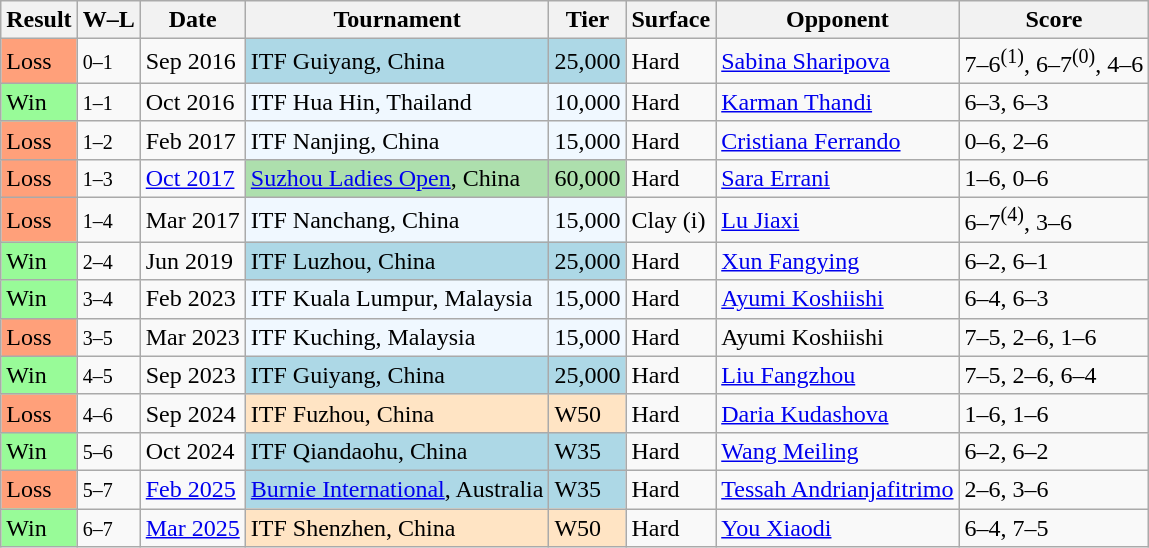<table class="sortable wikitable">
<tr>
<th>Result</th>
<th class="unsortable">W–L</th>
<th>Date</th>
<th>Tournament</th>
<th>Tier</th>
<th>Surface</th>
<th>Opponent</th>
<th class="unsortable">Score</th>
</tr>
<tr>
<td bgcolor="FFA07A">Loss</td>
<td><small>0–1</small></td>
<td>Sep 2016</td>
<td style="background:lightblue;">ITF Guiyang, China</td>
<td style="background:lightblue;">25,000</td>
<td>Hard</td>
<td> <a href='#'>Sabina Sharipova</a></td>
<td>7–6<sup>(1)</sup>, 6–7<sup>(0)</sup>, 4–6</td>
</tr>
<tr>
<td style="background:#98fb98;">Win</td>
<td><small>1–1</small></td>
<td>Oct 2016</td>
<td style="background:#f0f8ff;">ITF Hua Hin, Thailand</td>
<td style="background:#f0f8ff;">10,000</td>
<td>Hard</td>
<td> <a href='#'>Karman Thandi</a></td>
<td>6–3, 6–3</td>
</tr>
<tr>
<td bgcolor="FFA07A">Loss</td>
<td><small>1–2</small></td>
<td>Feb 2017</td>
<td style="background:#f0f8ff;">ITF Nanjing, China</td>
<td style="background:#f0f8ff;">15,000</td>
<td>Hard</td>
<td> <a href='#'>Cristiana Ferrando</a></td>
<td>0–6, 2–6</td>
</tr>
<tr>
<td bgcolor="FFA07A">Loss</td>
<td><small>1–3</small></td>
<td><a href='#'>Oct 2017</a></td>
<td style="background:#addfad;"><a href='#'>Suzhou Ladies Open</a>, China</td>
<td style="background:#addfad;">60,000</td>
<td>Hard</td>
<td> <a href='#'>Sara Errani</a></td>
<td>1–6, 0–6</td>
</tr>
<tr>
<td bgcolor="FFA07A">Loss</td>
<td><small>1–4</small></td>
<td>Mar 2017</td>
<td style="background:#f0f8ff;">ITF Nanchang, China</td>
<td style="background:#f0f8ff;">15,000</td>
<td>Clay (i)</td>
<td> <a href='#'>Lu Jiaxi</a></td>
<td>6–7<sup>(4)</sup>, 3–6</td>
</tr>
<tr>
<td style="background:#98fb98;">Win</td>
<td><small>2–4</small></td>
<td>Jun 2019</td>
<td style="background:lightblue;">ITF Luzhou, China</td>
<td style="background:lightblue;">25,000</td>
<td>Hard</td>
<td> <a href='#'>Xun Fangying</a></td>
<td>6–2, 6–1</td>
</tr>
<tr>
<td style="background:#98fb98;">Win</td>
<td><small>3–4</small></td>
<td>Feb 2023</td>
<td style="background:#f0f8ff;">ITF Kuala Lumpur, Malaysia</td>
<td style="background:#f0f8ff;">15,000</td>
<td>Hard</td>
<td> <a href='#'>Ayumi Koshiishi</a></td>
<td>6–4, 6–3</td>
</tr>
<tr>
<td bgcolor="FFA07A">Loss</td>
<td><small>3–5</small></td>
<td>Mar 2023</td>
<td style="background:#f0f8ff;">ITF Kuching, Malaysia</td>
<td style="background:#f0f8ff;">15,000</td>
<td>Hard</td>
<td> Ayumi Koshiishi</td>
<td>7–5, 2–6, 1–6</td>
</tr>
<tr>
<td style="background:#98fb98;">Win</td>
<td><small>4–5</small></td>
<td>Sep 2023</td>
<td style="background:lightblue;">ITF Guiyang, China</td>
<td style="background:lightblue;">25,000</td>
<td>Hard</td>
<td> <a href='#'>Liu Fangzhou</a></td>
<td>7–5, 2–6, 6–4</td>
</tr>
<tr>
<td bgcolor="FFA07A">Loss</td>
<td><small>4–6</small></td>
<td>Sep 2024</td>
<td style="background:#ffe4c4;">ITF Fuzhou, China</td>
<td style="background:#ffe4c4;">W50</td>
<td>Hard</td>
<td> <a href='#'>Daria Kudashova</a></td>
<td>1–6, 1–6</td>
</tr>
<tr>
<td style="background:#98fb98;">Win</td>
<td><small>5–6</small></td>
<td>Oct 2024</td>
<td style="background:lightblue;">ITF Qiandaohu, China</td>
<td style="background:lightblue;">W35</td>
<td>Hard</td>
<td> <a href='#'>Wang Meiling</a></td>
<td>6–2, 6–2</td>
</tr>
<tr>
<td bgcolor="FFA07A">Loss</td>
<td><small>5–7</small></td>
<td><a href='#'>Feb 2025</a></td>
<td style="background:lightblue;"><a href='#'>Burnie International</a>, Australia</td>
<td style="background:lightblue;">W35</td>
<td>Hard</td>
<td> <a href='#'>Tessah Andrianjafitrimo</a></td>
<td>2–6, 3–6</td>
</tr>
<tr>
<td style="background:#98fb98;">Win</td>
<td><small>6–7</small></td>
<td><a href='#'>Mar 2025</a></td>
<td style="background:#ffe4c4;">ITF Shenzhen, China</td>
<td style="background:#ffe4c4;">W50</td>
<td>Hard</td>
<td> <a href='#'>You Xiaodi</a></td>
<td>6–4, 7–5</td>
</tr>
</table>
